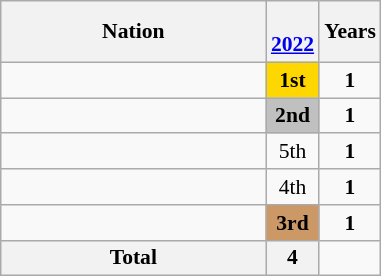<table class="wikitable" style="text-align:center; font-size:90%">
<tr>
<th width=170>Nation</th>
<th><br><a href='#'>2022</a></th>
<th>Years</th>
</tr>
<tr>
<td align=left></td>
<td bgcolor=gold><strong>1st</strong></td>
<td><strong>1</strong></td>
</tr>
<tr>
<td align=left></td>
<td bgcolor=silver><strong>2nd</strong></td>
<td><strong>1</strong></td>
</tr>
<tr>
<td align=left></td>
<td>5th</td>
<td><strong>1</strong></td>
</tr>
<tr>
<td align=left></td>
<td>4th</td>
<td><strong>1</strong></td>
</tr>
<tr>
<td align=left></td>
<td bgcolor=#cc9966><strong>3rd</strong></td>
<td><strong>1</strong></td>
</tr>
<tr>
<th>Total</th>
<th>4</th>
</tr>
</table>
